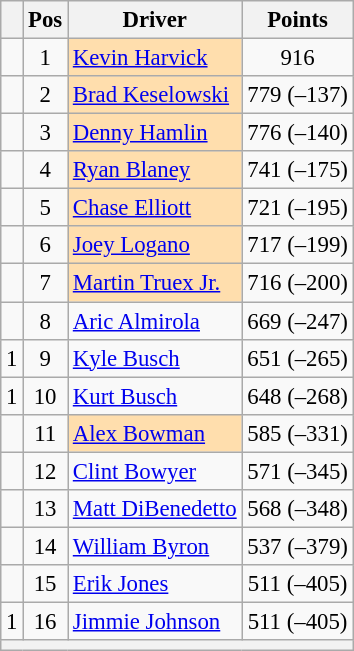<table class="wikitable" style="font-size: 95%">
<tr>
<th></th>
<th>Pos</th>
<th>Driver</th>
<th>Points</th>
</tr>
<tr>
<td align="left"></td>
<td style="text-align:center;">1</td>
<td style="background:#FFDEAD;"><a href='#'>Kevin Harvick</a></td>
<td style="text-align:center;">916</td>
</tr>
<tr>
<td align="left"></td>
<td style="text-align:center;">2</td>
<td style="background:#FFDEAD;"><a href='#'>Brad Keselowski</a></td>
<td style="text-align:center;">779 (–137)</td>
</tr>
<tr>
<td align="left"></td>
<td style="text-align:center;">3</td>
<td style="background:#FFDEAD;"><a href='#'>Denny Hamlin</a></td>
<td style="text-align:center;">776 (–140)</td>
</tr>
<tr>
<td align="left"></td>
<td style="text-align:center;">4</td>
<td style="background:#FFDEAD;"><a href='#'>Ryan Blaney</a></td>
<td style="text-align:center;">741 (–175)</td>
</tr>
<tr>
<td align="left"></td>
<td style="text-align:center;">5</td>
<td style="background:#FFDEAD;"><a href='#'>Chase Elliott</a></td>
<td style="text-align:center;">721 (–195)</td>
</tr>
<tr>
<td align="left"></td>
<td style="text-align:center;">6</td>
<td style="background:#FFDEAD;"><a href='#'>Joey Logano</a></td>
<td style="text-align:center;">717 (–199)</td>
</tr>
<tr>
<td align="left"></td>
<td style="text-align:center;">7</td>
<td style="background:#FFDEAD;"><a href='#'>Martin Truex Jr.</a></td>
<td style="text-align:center;">716 (–200)</td>
</tr>
<tr>
<td align="left"></td>
<td style="text-align:center;">8</td>
<td><a href='#'>Aric Almirola</a></td>
<td style="text-align:center;">669 (–247)</td>
</tr>
<tr>
<td align="left"> 1</td>
<td style="text-align:center;">9</td>
<td><a href='#'>Kyle Busch</a></td>
<td style="text-align:center;">651 (–265)</td>
</tr>
<tr>
<td align="left"> 1</td>
<td style="text-align:center;">10</td>
<td><a href='#'>Kurt Busch</a></td>
<td style="text-align:center;">648 (–268)</td>
</tr>
<tr>
<td align="left"></td>
<td style="text-align:center;">11</td>
<td style="background:#FFDEAD;"><a href='#'>Alex Bowman</a></td>
<td style="text-align:center;">585 (–331)</td>
</tr>
<tr>
<td align="left"></td>
<td style="text-align:center;">12</td>
<td><a href='#'>Clint Bowyer</a></td>
<td style="text-align:center;">571 (–345)</td>
</tr>
<tr>
<td align="left"></td>
<td style="text-align:center;">13</td>
<td><a href='#'>Matt DiBenedetto</a></td>
<td style="text-align:center;">568 (–348)</td>
</tr>
<tr>
<td align="left"></td>
<td style="text-align:center;">14</td>
<td><a href='#'>William Byron</a></td>
<td style="text-align:center;">537 (–379)</td>
</tr>
<tr>
<td align="left"></td>
<td style="text-align:center;">15</td>
<td><a href='#'>Erik Jones</a></td>
<td style="text-align:center;">511 (–405)</td>
</tr>
<tr>
<td align="left"> 1</td>
<td style="text-align:center;">16</td>
<td><a href='#'>Jimmie Johnson</a></td>
<td style="text-align:center;">511 (–405)</td>
</tr>
<tr class="sortbottom">
<th colspan="9"></th>
</tr>
</table>
